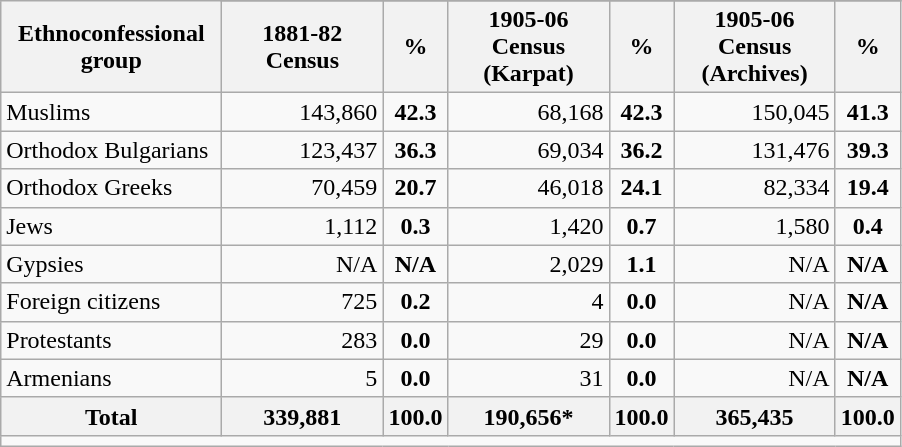<table class="wikitable sortable" style="text-align:center;">
<tr>
<th rowspan="2" style="width:105pt;">Ethnoconfessional group</th>
</tr>
<tr>
<th style="width:75pt;">1881-82 Census</th>
<th style="width:8pt;">%</th>
<th style="width:75pt;">1905-06 Census (Karpat)</th>
<th style="width:8pt;">%</th>
<th style="width:75pt;">1905-06 Census (Archives)</th>
<th style="width:8pt;">%</th>
</tr>
<tr>
<td align="left">Muslims</td>
<td align="right">143,860</td>
<td><strong>42.3</strong></td>
<td align="right">68,168</td>
<td><strong>42.3</strong></td>
<td align="right">150,045</td>
<td><strong>41.3</strong></td>
</tr>
<tr>
<td align="left">Orthodox Bulgarians</td>
<td align="right">123,437</td>
<td><strong>36.3</strong></td>
<td align="right">69,034</td>
<td><strong>36.2</strong></td>
<td align="right">131,476</td>
<td><strong>39.3</strong></td>
</tr>
<tr>
<td align="left">Orthodox Greeks</td>
<td align="right">70,459</td>
<td><strong>20.7</strong></td>
<td align="right">46,018</td>
<td><strong>24.1</strong></td>
<td align="right">82,334</td>
<td><strong>19.4</strong></td>
</tr>
<tr>
<td align="left">Jews</td>
<td align="right">1,112</td>
<td><strong>0.3</strong></td>
<td align="right">1,420</td>
<td><strong>0.7</strong></td>
<td align="right">1,580</td>
<td><strong>0.4</strong></td>
</tr>
<tr>
<td align="left">Gypsies</td>
<td align="right">N/A</td>
<td><strong>N/A</strong></td>
<td align="right">2,029</td>
<td><strong>1.1</strong></td>
<td align="right">N/A</td>
<td><strong>N/A</strong></td>
</tr>
<tr>
<td align="left">Foreign citizens</td>
<td align="right">725</td>
<td><strong>0.2</strong></td>
<td align="right">4</td>
<td><strong>0.0</strong></td>
<td align="right">N/A</td>
<td><strong>N/A</strong></td>
</tr>
<tr>
<td align="left">Protestants</td>
<td align="right">283</td>
<td><strong>0.0</strong></td>
<td align="right">29</td>
<td><strong>0.0</strong></td>
<td align="right">N/A</td>
<td><strong>N/A</strong></td>
</tr>
<tr>
<td align="left">Armenians</td>
<td align="right">5</td>
<td><strong>0.0</strong></td>
<td align="right">31</td>
<td><strong>0.0</strong></td>
<td align="right">N/A</td>
<td><strong>N/A</strong></td>
</tr>
<tr>
<th align="left">Total</th>
<th align="right">339,881</th>
<th><strong>100.0</strong></th>
<th align="right">190,656*</th>
<th><strong>100.0</strong></th>
<th align="right">365,435</th>
<th><strong>100.0</strong></th>
</tr>
<tr>
<td colspan="11" align="left"></td>
</tr>
</table>
